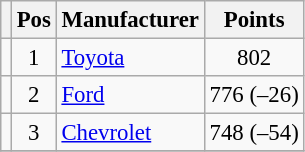<table class="wikitable" style="font-size: 95%">
<tr>
<th></th>
<th>Pos</th>
<th>Manufacturer</th>
<th>Points</th>
</tr>
<tr>
<td align="left"></td>
<td style="text-align:center;">1</td>
<td><a href='#'>Toyota</a></td>
<td style="text-align:center;">802</td>
</tr>
<tr>
<td align="left"></td>
<td style="text-align:center;">2</td>
<td><a href='#'>Ford</a></td>
<td style="text-align:center;">776 (–26)</td>
</tr>
<tr>
<td align="left"></td>
<td style="text-align:center;">3</td>
<td><a href='#'>Chevrolet</a></td>
<td style="text-align:center;">748 (–54)</td>
</tr>
<tr class="sortbottom">
</tr>
</table>
